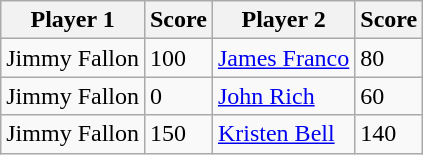<table class="wikitable">
<tr>
<th>Player 1</th>
<th>Score</th>
<th>Player 2</th>
<th>Score</th>
</tr>
<tr>
<td>Jimmy Fallon</td>
<td>100</td>
<td><a href='#'>James Franco</a></td>
<td>80</td>
</tr>
<tr>
<td>Jimmy Fallon</td>
<td>0</td>
<td><a href='#'>John Rich</a></td>
<td>60</td>
</tr>
<tr>
<td>Jimmy Fallon</td>
<td>150</td>
<td><a href='#'>Kristen Bell</a></td>
<td>140</td>
</tr>
</table>
